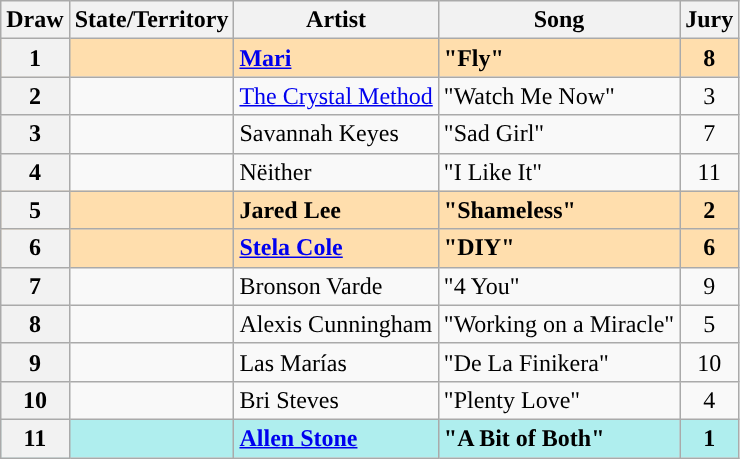<table class="wikitable sortable plainrowheaders">
<tr>
<th scope="col">Draw</th>
<th scope="col">State/Territory</th>
<th scope="col">Artist</th>
<th scope="col">Song</th>
<th scope="col">Jury</th>
</tr>
<tr style="font-weight:bold; background:navajowhite;">
<th scope="row" style="text-align:center">1</th>
<td></td>
<td><a href='#'>Mari</a></td>
<td>"Fly"</td>
<td align="center">8</td>
</tr>
<tr>
<th scope="row" style="text-align:center">2</th>
<td></td>
<td><a href='#'>The Crystal Method</a></td>
<td>"Watch Me Now"</td>
<td align="center">3</td>
</tr>
<tr>
<th scope="row" style="text-align:center">3</th>
<td></td>
<td>Savannah Keyes</td>
<td>"Sad Girl"</td>
<td align="center">7</td>
</tr>
<tr>
<th scope="row" style="text-align:center">4</th>
<td></td>
<td>Nëither</td>
<td>"I Like It"</td>
<td align="center">11</td>
</tr>
<tr style="font-weight:bold; background:navajowhite;">
<th scope="row" style="text-align:center">5</th>
<td></td>
<td>Jared Lee</td>
<td>"Shameless"</td>
<td align="center">2</td>
</tr>
<tr style="font-weight:bold; background:navajowhite;">
<th scope="row" style="text-align:center">6</th>
<td></td>
<td><a href='#'>Stela Cole</a></td>
<td>"DIY"</td>
<td align="center">6</td>
</tr>
<tr>
<th scope="row" style="text-align:center">7</th>
<td></td>
<td>Bronson Varde</td>
<td>"4 You"</td>
<td align="center">9</td>
</tr>
<tr>
<th scope="row" style="text-align:center">8</th>
<td></td>
<td>Alexis Cunningham</td>
<td>"Working on a Miracle"</td>
<td align="center">5</td>
</tr>
<tr>
<th scope="row" style="text-align:center">9</th>
<td></td>
<td>Las Marías</td>
<td>"De La Finikera"</td>
<td align="center">10</td>
</tr>
<tr>
<th scope="row" style="text-align:center">10</th>
<td></td>
<td>Bri Steves</td>
<td>"Plenty Love"</td>
<td align="center">4</td>
</tr>
<tr style="font-weight:bold; background:paleturquoise;">
<th scope="row" style="text-align:center">11</th>
<td></td>
<td><a href='#'>Allen Stone</a></td>
<td>"A Bit of Both"</td>
<td align="center">1</td>
</tr>
</table>
